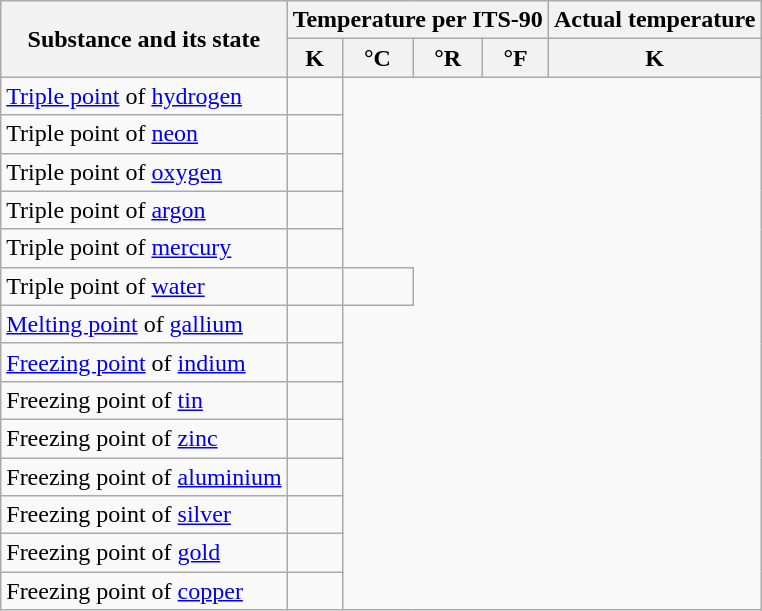<table class="wikitable">
<tr>
<th rowspan=2>Substance and its state</th>
<th colspan=4>Temperature per ITS-90</th>
<th>Actual temperature</th>
</tr>
<tr>
<th>K</th>
<th>°C</th>
<th>°R</th>
<th>°F</th>
<th>K</th>
</tr>
<tr>
<td><a href='#'>Triple point</a> of <a href='#'>hydrogen</a></td>
<td></td>
</tr>
<tr>
<td>Triple point of <a href='#'>neon</a></td>
<td></td>
</tr>
<tr>
<td>Triple point of <a href='#'>oxygen</a></td>
<td></td>
</tr>
<tr>
<td>Triple point of <a href='#'>argon</a></td>
<td></td>
</tr>
<tr>
<td>Triple point of <a href='#'>mercury</a></td>
<td></td>
</tr>
<tr>
<td>Triple point of <a href='#'>water</a></td>
<td></td>
<td></td>
</tr>
<tr>
<td><a href='#'>Melting point</a> of <a href='#'>gallium</a></td>
<td></td>
</tr>
<tr>
<td><a href='#'>Freezing point</a> of <a href='#'>indium</a></td>
<td></td>
</tr>
<tr>
<td>Freezing point of <a href='#'>tin</a></td>
<td></td>
</tr>
<tr>
<td>Freezing point of <a href='#'>zinc</a></td>
<td></td>
</tr>
<tr>
<td>Freezing point of <a href='#'>aluminium</a></td>
<td></td>
</tr>
<tr>
<td>Freezing point of <a href='#'>silver</a></td>
<td></td>
</tr>
<tr>
<td>Freezing point of <a href='#'>gold</a></td>
<td></td>
</tr>
<tr>
<td>Freezing point of <a href='#'>copper</a></td>
<td></td>
</tr>
</table>
